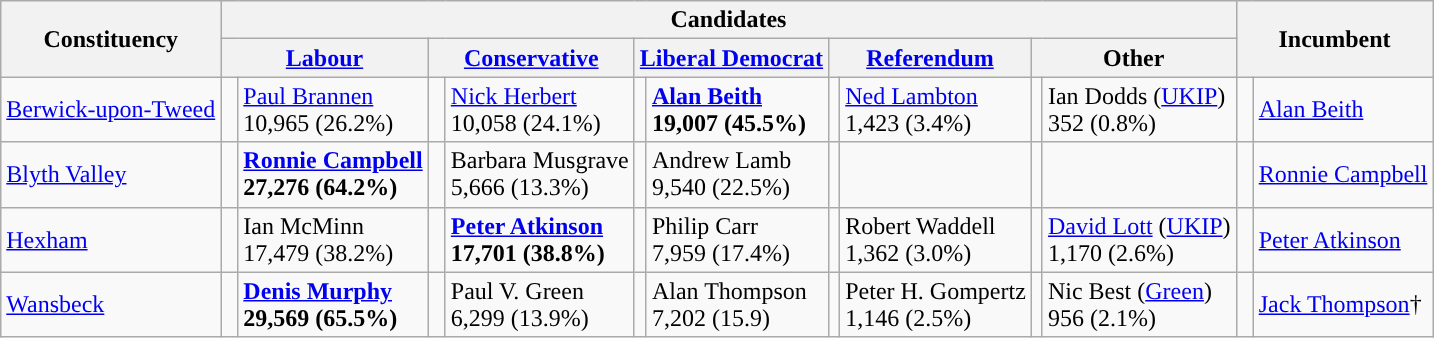<table class="wikitable">
<tr>
<th rowspan="2">Constituency</th>
<th colspan="10">Candidates</th>
<th colspan="2" rowspan="2">Incumbent</th>
</tr>
<tr>
<th colspan="2"><a href='#'>Labour</a></th>
<th colspan="2"><a href='#'>Conservative</a></th>
<th colspan="2"><a href='#'>Liberal Democrat</a></th>
<th colspan="2"><a href='#'>Referendum</a></th>
<th colspan="2">Other</th>
</tr>
<tr>
<td><a href='#'>Berwick-upon-Tweed</a></td>
<td></td>
<td><a href='#'>Paul Brannen</a><br>10,965 (26.2%)</td>
<td></td>
<td><a href='#'>Nick Herbert</a><br>10,058 (24.1%)</td>
<td style="color:inherit;background:"></td>
<td><strong><a href='#'>Alan Beith</a></strong><br><strong>19,007 (45.5%)</strong></td>
<td></td>
<td><a href='#'>Ned Lambton</a><br>1,423 (3.4%)</td>
<td></td>
<td>Ian Dodds (<a href='#'>UKIP</a>)<br>352 (0.8%)</td>
<td style="color:inherit;background:"></td>
<td><a href='#'>Alan Beith</a></td>
</tr>
<tr>
<td><a href='#'>Blyth Valley</a></td>
<td style="color:inherit;background:"> </td>
<td><strong><a href='#'>Ronnie Campbell</a></strong><br><strong>27,276 (64.2%)</strong></td>
<td></td>
<td>Barbara Musgrave<br>5,666 (13.3%)</td>
<td></td>
<td>Andrew Lamb<br>9,540 (22.5%)</td>
<td></td>
<td></td>
<td></td>
<td></td>
<td style="color:inherit;background:"> </td>
<td><a href='#'>Ronnie Campbell</a></td>
</tr>
<tr>
<td><a href='#'>Hexham</a></td>
<td></td>
<td>Ian McMinn<br>17,479 (38.2%)</td>
<td style="color:inherit;background:"> </td>
<td><strong><a href='#'>Peter Atkinson</a></strong><br><strong>17,701 (38.8%)</strong></td>
<td></td>
<td>Philip Carr<br>7,959 (17.4%)</td>
<td></td>
<td>Robert Waddell<br>1,362 (3.0%)</td>
<td></td>
<td><a href='#'>David Lott</a> (<a href='#'>UKIP</a>)<br>1,170 (2.6%)</td>
<td style="color:inherit;background:"> </td>
<td><a href='#'>Peter Atkinson</a></td>
</tr>
<tr>
<td><a href='#'>Wansbeck</a></td>
<td style="color:inherit;background:"> </td>
<td><strong><a href='#'>Denis Murphy</a></strong><br><strong>29,569 (65.5%)</strong></td>
<td></td>
<td>Paul V. Green<br>6,299 (13.9%)</td>
<td></td>
<td>Alan Thompson<br>7,202 (15.9)</td>
<td></td>
<td>Peter H. Gompertz<br>1,146 (2.5%)</td>
<td></td>
<td>Nic Best (<a href='#'>Green</a>)<br>956 (2.1%)</td>
<td style="color:inherit;background:"> </td>
<td><a href='#'>Jack Thompson</a>†</td>
</tr>
</table>
